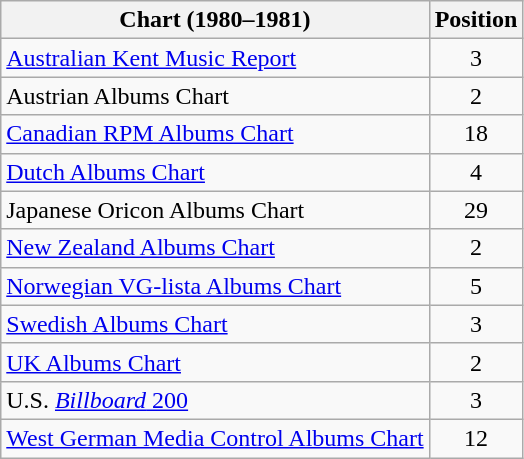<table class="wikitable sortable" style="text-align:center;">
<tr>
<th>Chart (1980–1981)</th>
<th>Position</th>
</tr>
<tr>
<td align="left"><a href='#'>Australian Kent Music Report</a></td>
<td>3</td>
</tr>
<tr>
<td align="left">Austrian Albums Chart</td>
<td>2</td>
</tr>
<tr>
<td align="left"><a href='#'>Canadian RPM Albums Chart</a></td>
<td>18</td>
</tr>
<tr>
<td align="left"><a href='#'>Dutch Albums Chart</a></td>
<td>4</td>
</tr>
<tr>
<td align="left">Japanese Oricon Albums Chart</td>
<td>29</td>
</tr>
<tr>
<td align="left"><a href='#'>New Zealand Albums Chart</a></td>
<td>2</td>
</tr>
<tr>
<td align="left"><a href='#'>Norwegian VG-lista Albums Chart</a></td>
<td>5</td>
</tr>
<tr>
<td align="left"><a href='#'>Swedish Albums Chart</a></td>
<td>3</td>
</tr>
<tr>
<td align="left"><a href='#'>UK Albums Chart</a></td>
<td>2</td>
</tr>
<tr>
<td align="left">U.S. <a href='#'><em>Billboard</em> 200</a></td>
<td>3</td>
</tr>
<tr>
<td align="left"><a href='#'>West German Media Control Albums Chart</a></td>
<td>12</td>
</tr>
</table>
